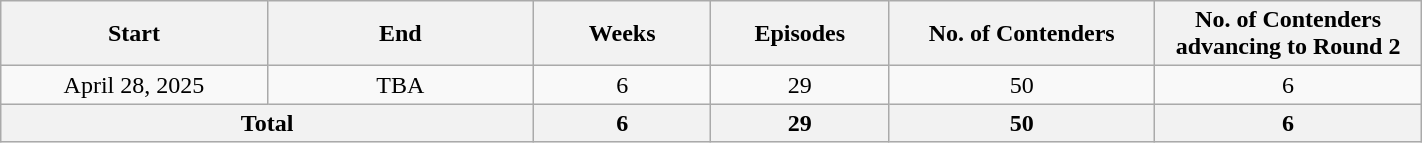<table class="wikitable" style="width:75%;text-align:center;">
<tr>
<th width="15%">Start</th>
<th width="15%">End</th>
<th width="10%">Weeks</th>
<th width="10%">Episodes</th>
<th width="15%">No. of Contenders</th>
<th width="15%">No. of Contenders advancing to Round 2</th>
</tr>
<tr>
<td>April 28, 2025</td>
<td>TBA</td>
<td>6</td>
<td>29</td>
<td>50</td>
<td>6</td>
</tr>
<tr>
<th colspan="2">Total</th>
<th>6</th>
<th>29</th>
<th>50</th>
<th>6</th>
</tr>
</table>
